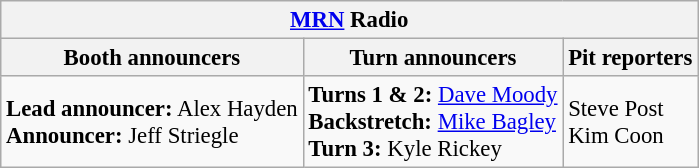<table class="wikitable" style="font-size: 95%">
<tr>
<th colspan="3"><a href='#'>MRN</a> Radio</th>
</tr>
<tr>
<th>Booth announcers</th>
<th>Turn announcers</th>
<th>Pit reporters</th>
</tr>
<tr>
<td><strong>Lead announcer:</strong> Alex Hayden<br><strong>Announcer:</strong> Jeff Striegle</td>
<td><strong>Turns 1 & 2:</strong> <a href='#'>Dave Moody</a><br><strong>Backstretch:</strong> <a href='#'>Mike Bagley</a><br><strong>Turn 3:</strong> Kyle Rickey</td>
<td>Steve Post<br>Kim Coon</td>
</tr>
</table>
